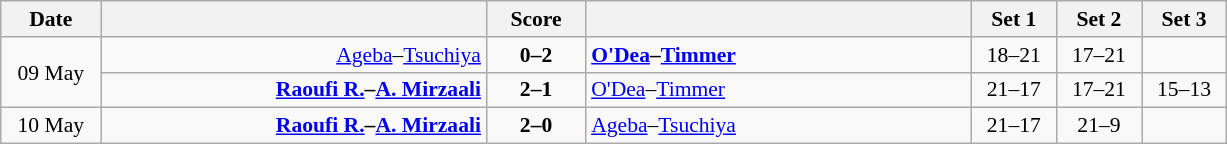<table class="wikitable" style="text-align: center; font-size:90% ">
<tr>
<th width="60">Date</th>
<th align="right" width="250"></th>
<th width="60">Score</th>
<th align="left" width="250"></th>
<th width="50">Set 1</th>
<th width="50">Set 2</th>
<th width="50">Set 3</th>
</tr>
<tr>
<td rowspan=2>09 May</td>
<td align=right><a href='#'>Ageba</a>–<a href='#'>Tsuchiya</a> </td>
<td align=center><strong>0–2</strong></td>
<td align=left><strong> <a href='#'>O'Dea</a>–<a href='#'>Timmer</a></strong></td>
<td>18–21</td>
<td>17–21</td>
<td></td>
</tr>
<tr>
<td align=right><strong><a href='#'>Raoufi R.</a>–<a href='#'>A. Mirzaali</a> </strong></td>
<td align=center><strong>2–1</strong></td>
<td align=left> <a href='#'>O'Dea</a>–<a href='#'>Timmer</a></td>
<td>21–17</td>
<td>17–21</td>
<td>15–13</td>
</tr>
<tr>
<td>10 May</td>
<td align=right><strong><a href='#'>Raoufi R.</a>–<a href='#'>A. Mirzaali</a> </strong></td>
<td align=center><strong>2–0</strong></td>
<td align=left> <a href='#'>Ageba</a>–<a href='#'>Tsuchiya</a></td>
<td>21–17</td>
<td>21–9</td>
<td></td>
</tr>
</table>
